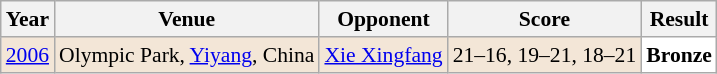<table class="sortable wikitable" style="font-size: 90%;">
<tr>
<th>Year</th>
<th>Venue</th>
<th>Opponent</th>
<th>Score</th>
<th>Result</th>
</tr>
<tr style="background:#F3E6D7">
<td align="center"><a href='#'>2006</a></td>
<td align="left">Olympic Park, <a href='#'>Yiyang</a>, China</td>
<td align="left"> <a href='#'>Xie Xingfang</a></td>
<td align="left">21–16, 19–21, 18–21</td>
<td style="text-align:left; background:white"> <strong>Bronze</strong></td>
</tr>
</table>
